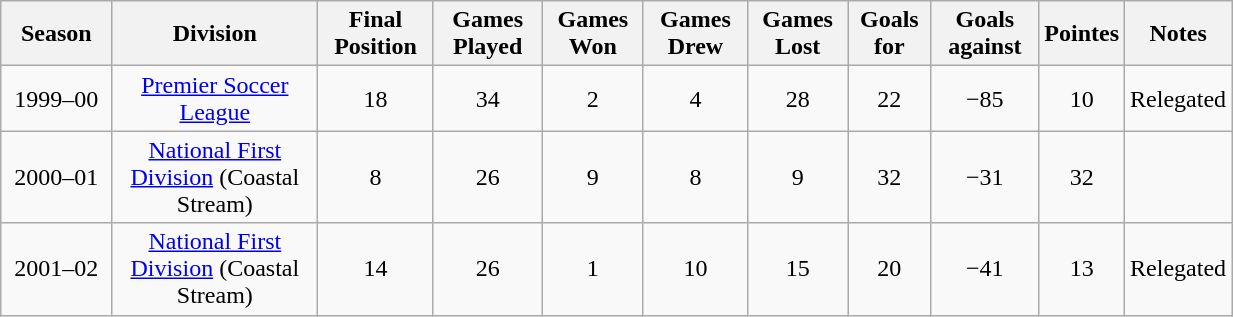<table class="wikitable" style="text-align:center;width:65%;">
<tr>
<th style="width: 50pt;">Season</th>
<th>Division</th>
<th>Final Position</th>
<th>Games Played</th>
<th>Games Won</th>
<th>Games Drew</th>
<th>Games Lost</th>
<th>Goals for</th>
<th>Goals against</th>
<th>Pointes</th>
<th>Notes</th>
</tr>
<tr>
<td>1999–00</td>
<td><a href='#'>Premier Soccer League</a></td>
<td>18</td>
<td>34</td>
<td>2</td>
<td>4</td>
<td>28</td>
<td>22</td>
<td>−85</td>
<td>10</td>
<td>Relegated </td>
</tr>
<tr>
<td>2000–01</td>
<td><a href='#'>National First Division</a> (Coastal Stream)</td>
<td>8</td>
<td>26</td>
<td>9</td>
<td>8</td>
<td>9</td>
<td>32</td>
<td>−31</td>
<td>32</td>
<td></td>
</tr>
<tr>
<td>2001–02</td>
<td><a href='#'>National First Division</a> (Coastal Stream)</td>
<td>14</td>
<td>26</td>
<td>1</td>
<td>10</td>
<td>15</td>
<td>20</td>
<td>−41</td>
<td>13</td>
<td>Relegated</td>
</tr>
</table>
